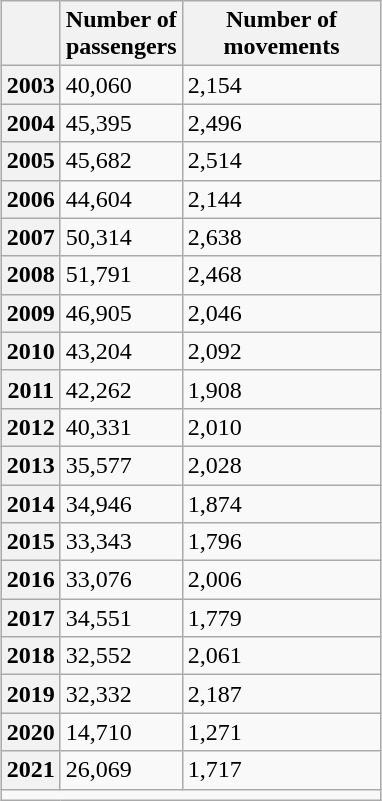<table class="wikitable" style="margin:1em auto;">
<tr>
<th></th>
<th>Number of<br>passengers</th>
<th style="width:125px">Number of<br>movements</th>
</tr>
<tr>
<th>2003</th>
<td>40,060</td>
<td>2,154</td>
</tr>
<tr>
<th>2004</th>
<td>45,395</td>
<td>2,496</td>
</tr>
<tr>
<th>2005</th>
<td>45,682</td>
<td>2,514</td>
</tr>
<tr>
<th>2006</th>
<td>44,604</td>
<td>2,144</td>
</tr>
<tr>
<th>2007</th>
<td>50,314</td>
<td>2,638</td>
</tr>
<tr>
<th>2008</th>
<td>51,791</td>
<td>2,468</td>
</tr>
<tr>
<th>2009</th>
<td>46,905</td>
<td>2,046</td>
</tr>
<tr>
<th>2010</th>
<td>43,204</td>
<td>2,092</td>
</tr>
<tr>
<th>2011</th>
<td>42,262</td>
<td>1,908</td>
</tr>
<tr>
<th>2012</th>
<td>40,331</td>
<td>2,010</td>
</tr>
<tr>
<th>2013</th>
<td>35,577</td>
<td>2,028</td>
</tr>
<tr>
<th>2014</th>
<td>34,946</td>
<td>1,874</td>
</tr>
<tr>
<th>2015</th>
<td>33,343</td>
<td>1,796</td>
</tr>
<tr>
<th>2016</th>
<td>33,076</td>
<td>2,006</td>
</tr>
<tr>
<th>2017</th>
<td>34,551</td>
<td>1,779</td>
</tr>
<tr>
<th>2018</th>
<td>32,552</td>
<td>2,061</td>
</tr>
<tr>
<th>2019</th>
<td>32,332</td>
<td>2,187</td>
</tr>
<tr>
<th>2020</th>
<td>14,710</td>
<td>1,271</td>
</tr>
<tr>
<th>2021</th>
<td>26,069</td>
<td>1,717</td>
</tr>
<tr>
<td colspan="5" style="text-align:right;"></td>
</tr>
</table>
